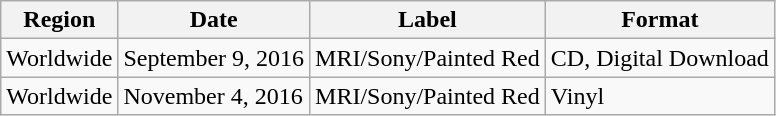<table class="wikitable">
<tr>
<th>Region</th>
<th>Date</th>
<th>Label</th>
<th>Format</th>
</tr>
<tr>
<td>Worldwide</td>
<td>September 9, 2016</td>
<td>MRI/Sony/Painted Red</td>
<td>CD, Digital Download</td>
</tr>
<tr>
<td>Worldwide</td>
<td>November 4, 2016</td>
<td>MRI/Sony/Painted Red</td>
<td>Vinyl</td>
</tr>
</table>
